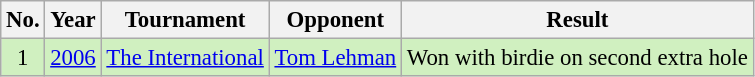<table class="wikitable" style="font-size:95%;">
<tr>
<th>No.</th>
<th>Year</th>
<th>Tournament</th>
<th>Opponent</th>
<th>Result</th>
</tr>
<tr style="background:#d0f0c0;">
<td align=center>1</td>
<td><a href='#'>2006</a></td>
<td><a href='#'>The International</a></td>
<td> <a href='#'>Tom Lehman</a></td>
<td>Won with birdie on second extra hole</td>
</tr>
</table>
